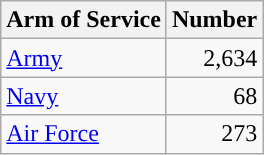<table class="wikitable">
<tr>
<th>Arm of Service</th>
<th>Number</th>
</tr>
<tr style="vertical-align:center;">
<td><a href='#'>Army</a></td>
<td style="text-align:right;">2,634</td>
</tr>
<tr>
<td><a href='#'>Navy</a></td>
<td style="text-align:right;">68</td>
</tr>
<tr>
<td><a href='#'>Air Force</a></td>
<td style="text-align:right;">273</td>
</tr>
</table>
